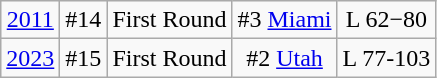<table class="wikitable">
<tr align="center">
<td><a href='#'>2011</a></td>
<td>#14</td>
<td>First Round</td>
<td>#3 <a href='#'>Miami</a></td>
<td>L 62−80</td>
</tr>
<tr align="center">
<td><a href='#'>2023</a></td>
<td>#15</td>
<td>First Round</td>
<td>#2 <a href='#'>Utah</a></td>
<td>L 77-103</td>
</tr>
</table>
